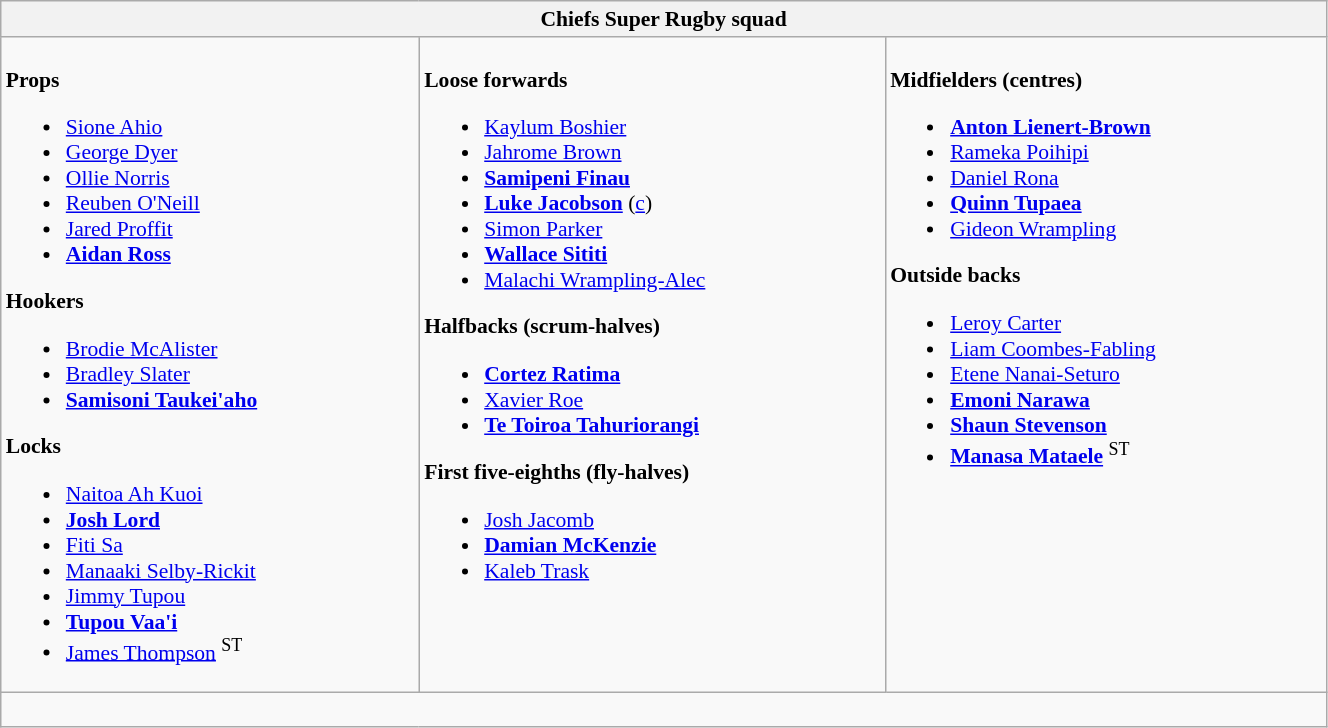<table class="wikitable" style="text-align:left; font-size:90%; min-width:70%">
<tr>
<th colspan="100%">Chiefs Super Rugby squad</th>
</tr>
<tr valign="top">
<td><br><strong>Props</strong><ul><li> <a href='#'>Sione Ahio</a></li><li> <a href='#'>George Dyer</a></li><li> <a href='#'>Ollie Norris</a></li><li> <a href='#'>Reuben O'Neill</a></li><li> <a href='#'>Jared Proffit</a></li><li> <strong><a href='#'>Aidan Ross</a></strong></li></ul><strong>Hookers</strong><ul><li> <a href='#'>Brodie McAlister</a></li><li> <a href='#'>Bradley Slater</a></li><li> <strong><a href='#'>Samisoni Taukei'aho</a></strong></li></ul><strong>Locks</strong><ul><li> <a href='#'>Naitoa Ah Kuoi</a></li><li> <strong><a href='#'>Josh Lord</a></strong></li><li> <a href='#'>Fiti Sa</a></li><li> <a href='#'>Manaaki Selby-Rickit</a></li><li> <a href='#'>Jimmy Tupou</a></li><li> <strong><a href='#'>Tupou Vaa'i</a></strong></li><li> <a href='#'>James Thompson</a> <sup>ST</sup> </li></ul></td>
<td><br><strong>Loose forwards</strong><ul><li> <a href='#'>Kaylum Boshier</a></li><li> <a href='#'>Jahrome Brown</a></li><li> <strong><a href='#'>Samipeni Finau</a></strong></li><li> <strong><a href='#'>Luke Jacobson</a></strong> (<a href='#'>c</a>)</li><li> <a href='#'>Simon Parker</a></li><li> <strong><a href='#'>Wallace Sititi</a></strong></li><li> <a href='#'>Malachi Wrampling-Alec</a></li></ul><strong>Halfbacks (scrum-halves)</strong><ul><li> <strong><a href='#'>Cortez Ratima</a></strong></li><li> <a href='#'>Xavier Roe</a></li><li> <strong><a href='#'>Te Toiroa Tahuriorangi</a></strong></li></ul><strong>First five-eighths (fly-halves)</strong><ul><li> <a href='#'>Josh Jacomb</a></li><li> <strong><a href='#'>Damian McKenzie</a></strong></li><li> <a href='#'>Kaleb Trask</a></li></ul></td>
<td><br><strong>Midfielders (centres)</strong><ul><li> <strong><a href='#'>Anton Lienert-Brown</a></strong></li><li> <a href='#'>Rameka Poihipi</a>  </li><li> <a href='#'>Daniel Rona</a></li><li> <strong><a href='#'>Quinn Tupaea</a></strong></li><li> <a href='#'>Gideon Wrampling</a></li></ul><strong>Outside backs</strong><ul><li> <a href='#'>Leroy Carter</a></li><li> <a href='#'>Liam Coombes-Fabling</a></li><li> <a href='#'>Etene Nanai-Seturo</a></li><li> <strong><a href='#'>Emoni Narawa</a></strong></li><li> <strong><a href='#'>Shaun Stevenson</a></strong></li><li> <strong><a href='#'>Manasa Mataele</a></strong> <sup>ST</sup> </li></ul></td>
</tr>
<tr>
<td colspan="100%" style="text-align:center;"><br></td>
</tr>
</table>
